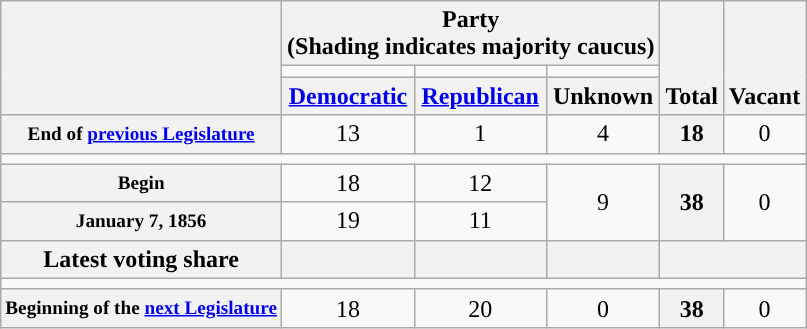<table class=wikitable style="text-align:center">
<tr style="vertical-align:bottom;">
<th rowspan=3></th>
<th colspan=3>Party <div>(Shading indicates majority caucus)</div></th>
<th rowspan=3>Total</th>
<th rowspan=3>Vacant</th>
</tr>
<tr style="height:5px">
<td style="background-color:"></td>
<td style="background-color:"></td>
<td style="background-color:"></td>
</tr>
<tr>
<th><a href='#'>Democratic</a></th>
<th><a href='#'>Republican</a></th>
<th>Unknown</th>
</tr>
<tr>
<th style="white-space:nowrap; font-size:80%;">End of <a href='#'>previous Legislature</a></th>
<td>13</td>
<td>1</td>
<td>4</td>
<th>18</th>
<td>0</td>
</tr>
<tr>
<td colspan=6></td>
</tr>
<tr>
<th style="font-size:80%">Begin</th>
<td>18</td>
<td>12</td>
<td rowspan="2">9</td>
<th rowspan="2">38</th>
<td rowspan="2">0</td>
</tr>
<tr>
<th style="font-size:80%">January 7, 1856 </th>
<td>19</td>
<td>11</td>
</tr>
<tr>
<th>Latest voting share</th>
<th></th>
<th></th>
<th></th>
<th colspan=2></th>
</tr>
<tr>
<td colspan=6></td>
</tr>
<tr>
<th style="white-space:nowrap; font-size:80%;">Beginning of the <a href='#'>next Legislature</a></th>
<td>18</td>
<td>20</td>
<td>0</td>
<th>38</th>
<td>0</td>
</tr>
</table>
